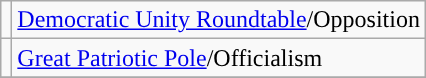<table class="wikitable">
<tr>
<td></td>
<td><a href='#'>Democratic Unity Roundtable</a>/Opposition</td>
</tr>
<tr>
<td></td>
<td><a href='#'>Great Patriotic Pole</a>/Officialism</td>
</tr>
<tr>
</tr>
</table>
